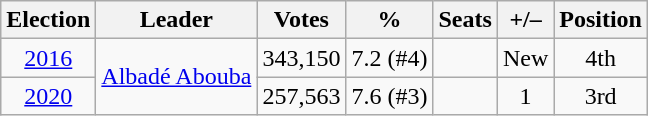<table class=wikitable style=text-align:center>
<tr>
<th>Election</th>
<th>Leader</th>
<th>Votes</th>
<th>%</th>
<th>Seats</th>
<th>+/–</th>
<th>Position</th>
</tr>
<tr>
<td><a href='#'>2016</a></td>
<td rowspan="2"><a href='#'>Albadé Abouba</a></td>
<td>343,150</td>
<td>7.2 (#4)</td>
<td></td>
<td>New</td>
<td>4th</td>
</tr>
<tr>
<td><a href='#'>2020</a></td>
<td>257,563</td>
<td>7.6 (#3)</td>
<td></td>
<td> 1</td>
<td> 3rd</td>
</tr>
</table>
